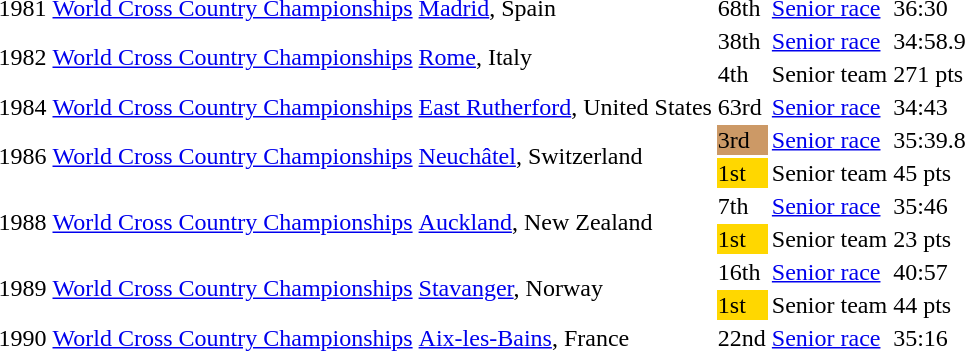<table>
<tr>
<td>1981</td>
<td><a href='#'>World Cross Country Championships</a></td>
<td><a href='#'>Madrid</a>, Spain</td>
<td>68th</td>
<td><a href='#'>Senior race</a></td>
<td>36:30</td>
</tr>
<tr>
<td rowspan=2>1982</td>
<td rowspan=2><a href='#'>World Cross Country Championships</a></td>
<td rowspan=2><a href='#'>Rome</a>, Italy</td>
<td>38th</td>
<td><a href='#'>Senior race</a></td>
<td>34:58.9</td>
</tr>
<tr>
<td>4th</td>
<td>Senior team</td>
<td>271 pts</td>
</tr>
<tr>
<td>1984</td>
<td><a href='#'>World Cross Country Championships</a></td>
<td><a href='#'>East Rutherford</a>, United States</td>
<td>63rd</td>
<td><a href='#'>Senior race</a></td>
<td>34:43</td>
</tr>
<tr>
<td rowspan=2>1986</td>
<td rowspan=2><a href='#'>World Cross Country Championships</a></td>
<td rowspan=2><a href='#'>Neuchâtel</a>, Switzerland</td>
<td bgcolor=cc9966>3rd</td>
<td><a href='#'>Senior race</a></td>
<td>35:39.8</td>
</tr>
<tr>
<td bgcolor=gold>1st</td>
<td>Senior team</td>
<td>45 pts</td>
</tr>
<tr>
<td rowspan=2>1988</td>
<td rowspan=2><a href='#'>World Cross Country Championships</a></td>
<td rowspan=2><a href='#'>Auckland</a>, New Zealand</td>
<td>7th</td>
<td><a href='#'>Senior race</a></td>
<td>35:46</td>
</tr>
<tr>
<td bgcolor=gold>1st</td>
<td>Senior team</td>
<td>23 pts</td>
</tr>
<tr>
<td rowspan=2>1989</td>
<td rowspan=2><a href='#'>World Cross Country Championships</a></td>
<td rowspan=2><a href='#'>Stavanger</a>, Norway</td>
<td>16th</td>
<td><a href='#'>Senior race</a></td>
<td>40:57</td>
</tr>
<tr>
<td bgcolor=gold>1st</td>
<td>Senior team</td>
<td>44 pts</td>
</tr>
<tr>
<td>1990</td>
<td><a href='#'>World Cross Country Championships</a></td>
<td><a href='#'>Aix-les-Bains</a>, France</td>
<td>22nd</td>
<td><a href='#'>Senior race</a></td>
<td>35:16</td>
</tr>
<tr>
</tr>
</table>
